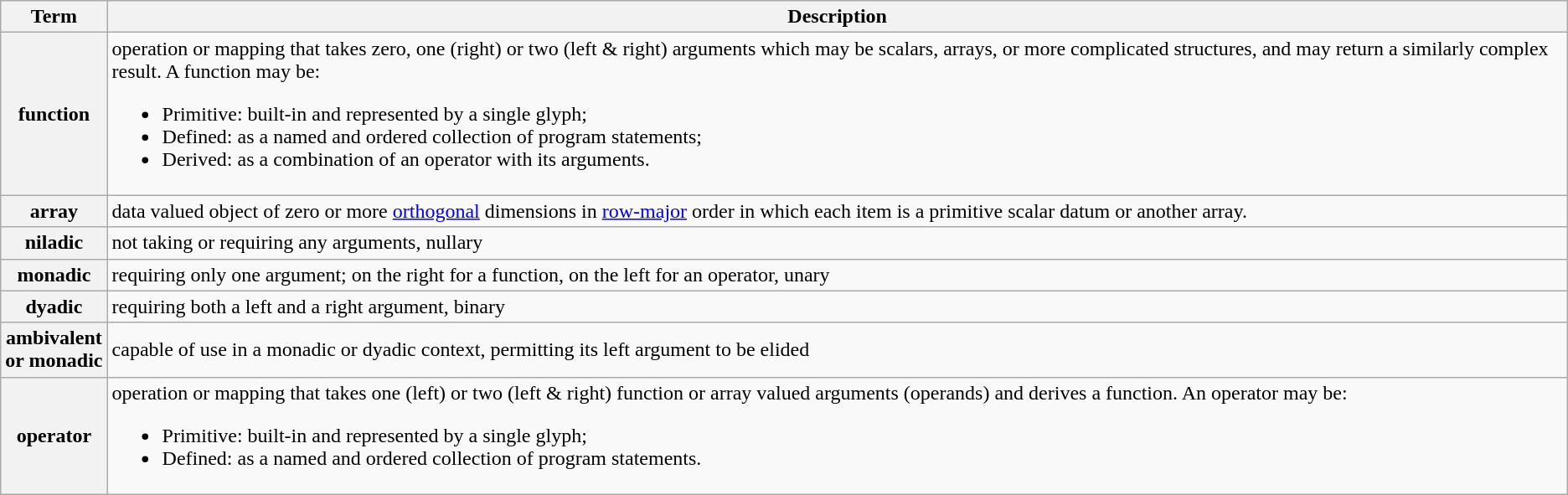<table class="wikitable">
<tr>
<th scope="col">Term</th>
<th scope="col">Description</th>
</tr>
<tr>
<th scope="row">function</th>
<td>operation or mapping that takes zero, one (right) or two (left & right) arguments which may be scalars, arrays, or more complicated structures, and may return a similarly complex result. A function may be:<br><ul><li>Primitive: built-in and represented by a single glyph;</li><li>Defined: as a named and ordered collection of program statements;</li><li>Derived: as a combination of an operator with its arguments.</li></ul></td>
</tr>
<tr>
<th scope="row">array</th>
<td>data valued object of zero or more <a href='#'>orthogonal</a> dimensions in <a href='#'>row-major</a> order in which each item is a primitive scalar datum or another array.</td>
</tr>
<tr>
<th scope="row">niladic</th>
<td>not taking or requiring any arguments, nullary</td>
</tr>
<tr>
<th scope="row">monadic</th>
<td>requiring only one argument; on the right for a function, on the left for an operator, unary</td>
</tr>
<tr>
<th scope="row">dyadic</th>
<td>requiring both a left and a right argument, binary</td>
</tr>
<tr>
<th scope="row">ambivalent<br>or monadic</th>
<td>capable of use in a monadic or dyadic context, permitting its left argument to be elided</td>
</tr>
<tr>
<th scope="row">operator</th>
<td>operation or mapping that takes one (left) or two (left & right) function or array valued arguments (operands) and derives a function. An operator may be:<br><ul><li>Primitive: built-in and represented by a single glyph;</li><li>Defined: as a named and ordered collection of program statements.</li></ul></td>
</tr>
</table>
